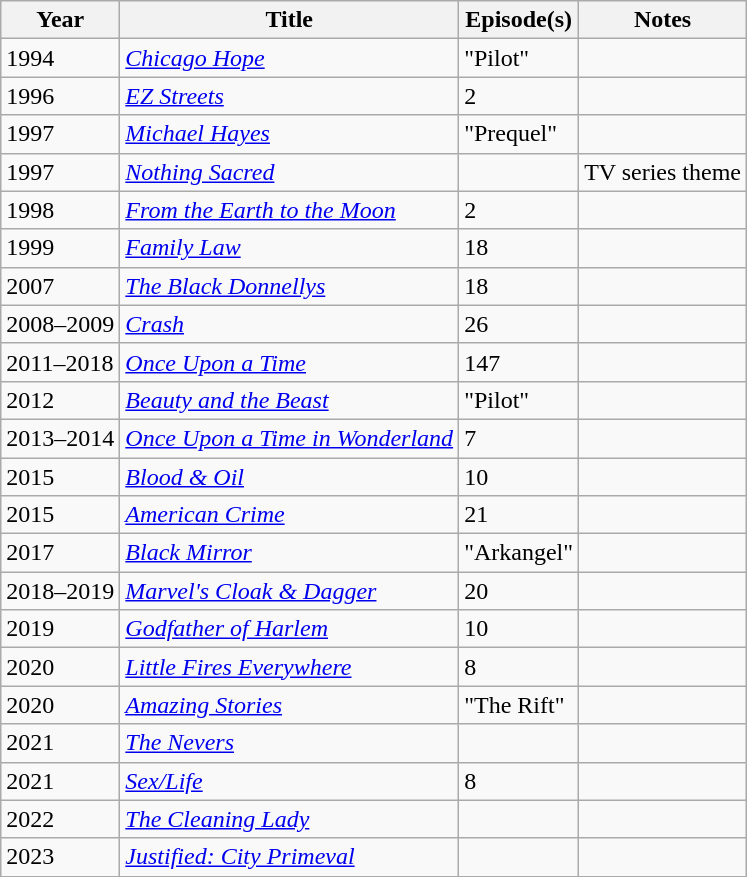<table class="wikitable">
<tr>
<th>Year</th>
<th>Title</th>
<th>Episode(s)</th>
<th>Notes</th>
</tr>
<tr>
<td>1994</td>
<td><em><a href='#'>Chicago Hope</a></em></td>
<td>"Pilot"</td>
<td></td>
</tr>
<tr>
<td>1996</td>
<td><em><a href='#'>EZ Streets</a></em></td>
<td>2</td>
<td></td>
</tr>
<tr>
<td>1997</td>
<td><em><a href='#'>Michael Hayes</a></em></td>
<td>"Prequel"</td>
<td></td>
</tr>
<tr>
<td>1997</td>
<td><em><a href='#'>Nothing Sacred</a></em></td>
<td></td>
<td>TV series theme</td>
</tr>
<tr>
<td>1998</td>
<td><em><a href='#'>From the Earth to the Moon</a></em></td>
<td>2</td>
<td></td>
</tr>
<tr>
<td>1999</td>
<td><em><a href='#'>Family Law</a></em></td>
<td>18</td>
<td></td>
</tr>
<tr>
<td>2007</td>
<td><em><a href='#'>The Black Donnellys</a></em></td>
<td>18</td>
<td></td>
</tr>
<tr>
<td>2008–2009</td>
<td><em><a href='#'>Crash</a></em></td>
<td>26</td>
<td></td>
</tr>
<tr>
<td>2011–2018</td>
<td><em><a href='#'>Once Upon a Time</a></em></td>
<td>147</td>
<td></td>
</tr>
<tr>
<td>2012</td>
<td><em><a href='#'>Beauty and the Beast</a></em></td>
<td>"Pilot"</td>
<td></td>
</tr>
<tr>
<td>2013–2014</td>
<td><em><a href='#'>Once Upon a Time in Wonderland</a></em></td>
<td>7</td>
<td></td>
</tr>
<tr>
<td>2015</td>
<td><em><a href='#'>Blood & Oil</a></em></td>
<td>10</td>
<td></td>
</tr>
<tr>
<td>2015</td>
<td><em><a href='#'>American Crime</a></em></td>
<td>21</td>
<td></td>
</tr>
<tr>
<td>2017</td>
<td><em><a href='#'>Black Mirror</a></em></td>
<td>"Arkangel"</td>
<td></td>
</tr>
<tr>
<td>2018–2019</td>
<td><em><a href='#'>Marvel's Cloak & Dagger</a></em></td>
<td>20</td>
<td></td>
</tr>
<tr>
<td>2019</td>
<td><em><a href='#'>Godfather of Harlem</a></em></td>
<td>10</td>
<td></td>
</tr>
<tr>
<td>2020</td>
<td><em><a href='#'>Little Fires Everywhere</a></em></td>
<td>8</td>
<td></td>
</tr>
<tr>
<td>2020</td>
<td><em><a href='#'>Amazing Stories</a></em></td>
<td>"The Rift"</td>
<td></td>
</tr>
<tr>
<td>2021</td>
<td><em><a href='#'>The Nevers</a></em></td>
<td></td>
<td></td>
</tr>
<tr>
<td>2021</td>
<td><em><a href='#'>Sex/Life</a></em></td>
<td>8</td>
<td></td>
</tr>
<tr>
<td>2022</td>
<td><em><a href='#'>The Cleaning Lady</a></em></td>
<td></td>
</tr>
<tr>
<td>2023</td>
<td><em><a href='#'>Justified: City Primeval</a></em></td>
<td></td>
<td></td>
</tr>
</table>
